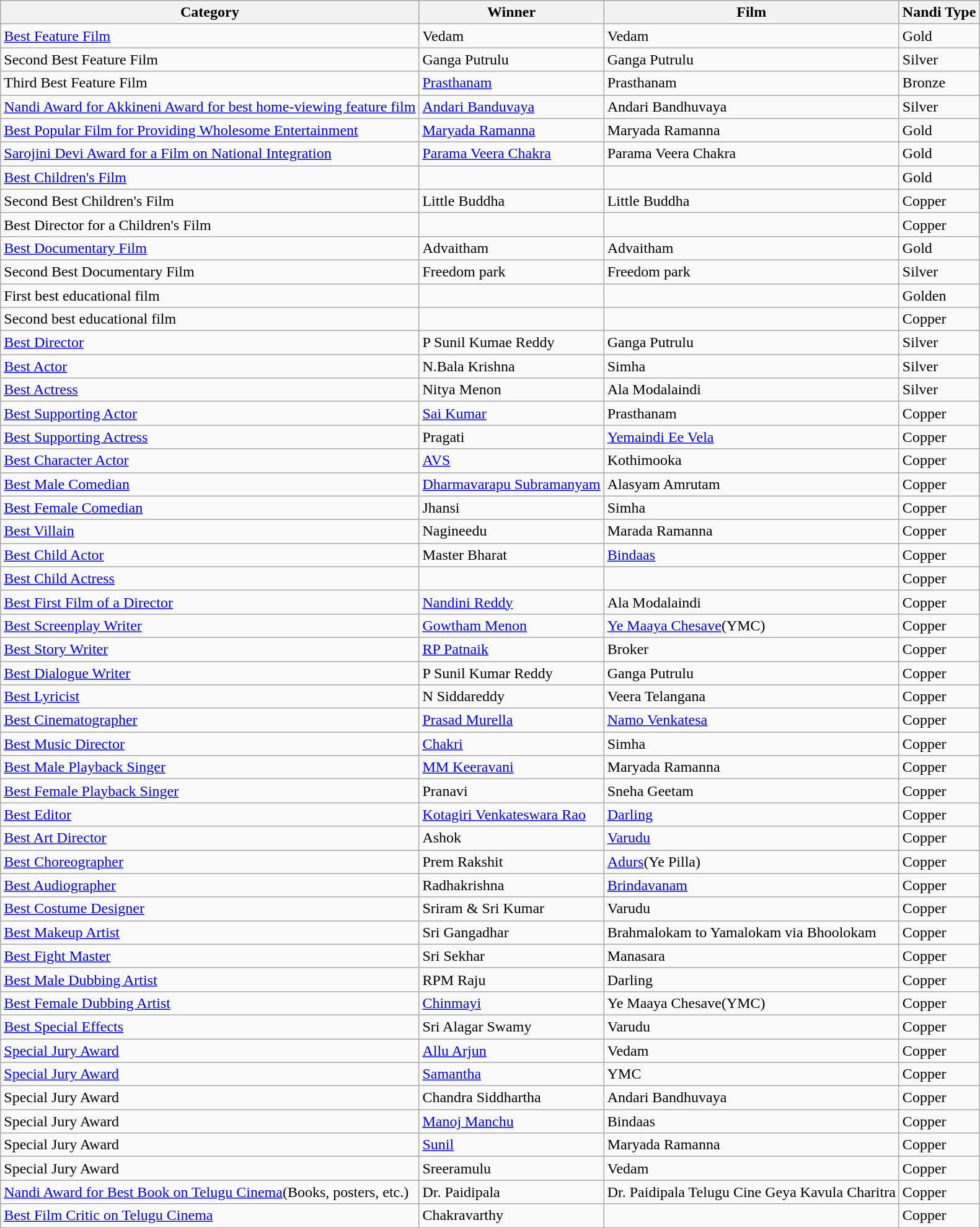<table class="wikitable sortable">
<tr style="background:#cccccf; text-align:center;">
<th>Category</th>
<th>Winner</th>
<th>Film</th>
<th>Nandi Type</th>
</tr>
<tr>
<td><a href='#'>Best Feature Film</a></td>
<td>Vedam</td>
<td>Vedam</td>
<td>Gold</td>
</tr>
<tr>
<td>Second Best Feature Film</td>
<td>Ganga Putrulu</td>
<td>Ganga Putrulu</td>
<td>Silver</td>
</tr>
<tr>
<td>Third Best Feature Film</td>
<td><a href='#'>Prasthanam</a></td>
<td>Prasthanam</td>
<td>Bronze</td>
</tr>
<tr>
<td><a href='#'>Nandi Award for Akkineni Award for best home-viewing feature film</a></td>
<td><a href='#'>Andari Banduvaya</a></td>
<td>Andari Bandhuvaya</td>
<td>Silver</td>
</tr>
<tr>
<td><a href='#'>Best Popular Film for Providing Wholesome Entertainment</a></td>
<td><a href='#'>Maryada Ramanna</a></td>
<td>Maryada Ramanna</td>
<td>Gold</td>
</tr>
<tr>
<td><a href='#'>Sarojini Devi Award for a Film on National Integration</a></td>
<td><a href='#'>Parama Veera Chakra</a></td>
<td>Parama Veera Chakra</td>
<td>Gold</td>
</tr>
<tr>
<td><a href='#'>Best Children's Film</a></td>
<td></td>
<td></td>
<td>Gold</td>
</tr>
<tr>
<td>Second Best Children's Film</td>
<td>Little Buddha</td>
<td>Little Buddha</td>
<td>Copper</td>
</tr>
<tr>
<td>Best Director for a Children's Film</td>
<td></td>
<td></td>
<td>Copper</td>
</tr>
<tr>
<td><a href='#'>Best Documentary Film</a></td>
<td>Advaitham</td>
<td>Advaitham</td>
<td>Gold</td>
</tr>
<tr>
<td>Second Best Documentary Film</td>
<td>Freedom park</td>
<td>Freedom park</td>
<td>Silver</td>
</tr>
<tr>
<td>First best educational film</td>
<td></td>
<td></td>
<td>Golden</td>
</tr>
<tr>
<td>Second best educational film</td>
<td></td>
<td></td>
<td>Copper</td>
</tr>
<tr>
<td><a href='#'>Best Director</a></td>
<td>P Sunil Kumae Reddy</td>
<td>Ganga Putrulu</td>
<td>Silver</td>
</tr>
<tr>
<td><a href='#'>Best Actor</a></td>
<td>N.Bala Krishna</td>
<td>Simha</td>
<td>Silver</td>
</tr>
<tr>
<td><a href='#'>Best Actress</a></td>
<td>Nitya Menon</td>
<td>Ala Modalaindi</td>
<td>Silver</td>
</tr>
<tr>
<td><a href='#'>Best Supporting Actor</a></td>
<td><a href='#'>Sai Kumar</a></td>
<td>Prasthanam</td>
<td>Copper</td>
</tr>
<tr>
<td><a href='#'>Best Supporting Actress</a></td>
<td>Pragati</td>
<td><a href='#'>Yemaindi Ee Vela</a></td>
<td>Copper</td>
</tr>
<tr>
<td><a href='#'>Best Character Actor</a></td>
<td><a href='#'>AVS</a></td>
<td>Kothimooka</td>
<td>Copper</td>
</tr>
<tr>
<td><a href='#'>Best Male Comedian</a></td>
<td><a href='#'>Dharmavarapu Subramanyam</a></td>
<td>Alasyam Amrutam</td>
<td>Copper</td>
</tr>
<tr>
<td><a href='#'>Best Female Comedian</a></td>
<td>Jhansi</td>
<td>Simha</td>
<td>Copper</td>
</tr>
<tr>
<td><a href='#'>Best Villain</a></td>
<td>Nagineedu</td>
<td>Marada Ramanna</td>
<td>Copper</td>
</tr>
<tr>
<td><a href='#'>Best Child Actor</a></td>
<td>Master Bharat</td>
<td><a href='#'>Bindaas</a></td>
<td>Copper</td>
</tr>
<tr>
<td><a href='#'>Best Child Actress</a></td>
<td></td>
<td></td>
<td>Copper</td>
</tr>
<tr>
<td><a href='#'>Best First Film of a Director</a></td>
<td><a href='#'>Nandini Reddy</a></td>
<td>Ala Modalaindi</td>
<td>Copper</td>
</tr>
<tr>
<td><a href='#'>Best Screenplay Writer</a></td>
<td><a href='#'>Gowtham Menon</a></td>
<td><a href='#'>Ye Maaya Chesave</a>(YMC)</td>
<td>Copper</td>
</tr>
<tr>
<td><a href='#'>Best Story Writer</a></td>
<td><a href='#'>RP Patnaik</a></td>
<td>Broker</td>
<td>Copper</td>
</tr>
<tr>
<td><a href='#'>Best Dialogue Writer</a></td>
<td>P Sunil Kumar Reddy</td>
<td>Ganga Putrulu</td>
<td>Copper</td>
</tr>
<tr>
<td><a href='#'>Best Lyricist</a></td>
<td>N Siddareddy</td>
<td>Veera Telangana</td>
<td>Copper</td>
</tr>
<tr>
<td><a href='#'>Best Cinematographer</a></td>
<td><a href='#'>Prasad Murella</a></td>
<td><a href='#'>Namo Venkatesa</a></td>
<td>Copper</td>
</tr>
<tr>
<td><a href='#'>Best Music Director</a></td>
<td><a href='#'>Chakri</a></td>
<td>Simha</td>
<td>Copper</td>
</tr>
<tr>
<td><a href='#'>Best Male Playback Singer</a></td>
<td><a href='#'>MM Keeravani</a></td>
<td>Maryada Ramanna</td>
<td>Copper</td>
</tr>
<tr>
<td><a href='#'>Best Female Playback Singer</a></td>
<td>Pranavi</td>
<td>Sneha Geetam</td>
<td>Copper</td>
</tr>
<tr>
<td><a href='#'>Best Editor</a></td>
<td><a href='#'>Kotagiri Venkateswara Rao</a></td>
<td><a href='#'>Darling</a></td>
<td>Copper</td>
</tr>
<tr>
<td><a href='#'>Best Art Director</a></td>
<td>Ashok</td>
<td><a href='#'>Varudu</a></td>
<td>Copper</td>
</tr>
<tr>
<td><a href='#'>Best Choreographer</a></td>
<td>Prem Rakshit</td>
<td><a href='#'>Adurs</a>(Ye Pilla)</td>
<td>Copper</td>
</tr>
<tr>
<td><a href='#'>Best Audiographer</a></td>
<td>Radhakrishna</td>
<td><a href='#'>Brindavanam</a></td>
<td>Copper</td>
</tr>
<tr>
<td><a href='#'>Best Costume Designer</a></td>
<td>Sriram & Sri Kumar</td>
<td>Varudu</td>
<td>Copper</td>
</tr>
<tr>
<td><a href='#'>Best Makeup Artist</a></td>
<td>Sri Gangadhar</td>
<td>Brahmalokam to Yamalokam via Bhoolokam</td>
<td>Copper</td>
</tr>
<tr>
<td><a href='#'>Best Fight Master</a></td>
<td>Sri Sekhar</td>
<td>Manasara</td>
<td>Copper</td>
</tr>
<tr>
<td><a href='#'>Best Male Dubbing Artist</a></td>
<td>RPM Raju</td>
<td>Darling</td>
<td>Copper</td>
</tr>
<tr>
<td><a href='#'>Best Female Dubbing Artist</a></td>
<td><a href='#'>Chinmayi</a></td>
<td>Ye Maaya Chesave(YMC)</td>
<td>Copper</td>
</tr>
<tr>
<td><a href='#'>Best Special Effects</a></td>
<td>Sri Alagar Swamy</td>
<td>Varudu</td>
<td>Copper</td>
</tr>
<tr>
<td><a href='#'>Special Jury Award</a></td>
<td><a href='#'>Allu Arjun</a></td>
<td>Vedam</td>
<td>Copper</td>
</tr>
<tr>
<td><a href='#'>Special Jury Award</a></td>
<td><a href='#'>Samantha</a></td>
<td>YMC</td>
<td>Copper</td>
</tr>
<tr>
<td>Special Jury Award</td>
<td>Chandra Siddhartha</td>
<td>Andari Bandhuvaya</td>
<td>Copper</td>
</tr>
<tr>
<td>Special Jury Award</td>
<td><a href='#'>Manoj Manchu</a></td>
<td>Bindaas</td>
<td>Copper</td>
</tr>
<tr>
<td>Special Jury Award</td>
<td><a href='#'>Sunil</a></td>
<td>Maryada Ramanna</td>
<td>Copper</td>
</tr>
<tr>
<td>Special Jury Award</td>
<td>Sreeramulu</td>
<td>Vedam</td>
<td>Copper</td>
</tr>
<tr>
<td><a href='#'>Nandi Award for Best Book on Telugu Cinema</a>(Books, posters, etc.)</td>
<td>Dr. Paidipala</td>
<td>Dr. Paidipala Telugu Cine Geya Kavula Charitra</td>
<td>Copper</td>
</tr>
<tr>
<td><a href='#'>Best Film Critic on Telugu Cinema</a></td>
<td>Chakravarthy</td>
<td></td>
<td>Copper</td>
</tr>
</table>
